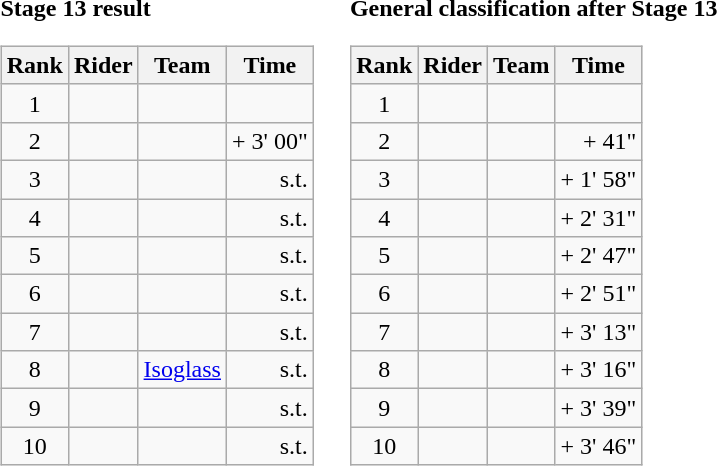<table>
<tr>
<td><strong>Stage 13 result</strong><br><table class="wikitable">
<tr>
<th scope="col">Rank</th>
<th scope="col">Rider</th>
<th scope="col">Team</th>
<th scope="col">Time</th>
</tr>
<tr>
<td style="text-align:center;">1</td>
<td></td>
<td></td>
<td style="text-align:right;"></td>
</tr>
<tr>
<td style="text-align:center;">2</td>
<td></td>
<td></td>
<td style="text-align:right;">+ 3' 00"</td>
</tr>
<tr>
<td style="text-align:center;">3</td>
<td></td>
<td></td>
<td style="text-align:right;">s.t.</td>
</tr>
<tr>
<td style="text-align:center;">4</td>
<td></td>
<td></td>
<td style="text-align:right;">s.t.</td>
</tr>
<tr>
<td style="text-align:center;">5</td>
<td></td>
<td></td>
<td style="text-align:right;">s.t.</td>
</tr>
<tr>
<td style="text-align:center;">6</td>
<td></td>
<td></td>
<td style="text-align:right;">s.t.</td>
</tr>
<tr>
<td style="text-align:center;">7</td>
<td></td>
<td></td>
<td style="text-align:right;">s.t.</td>
</tr>
<tr>
<td style="text-align:center;">8</td>
<td></td>
<td><a href='#'>Isoglass</a></td>
<td style="text-align:right;">s.t.</td>
</tr>
<tr>
<td style="text-align:center;">9</td>
<td></td>
<td></td>
<td style="text-align:right;">s.t.</td>
</tr>
<tr>
<td style="text-align:center;">10</td>
<td></td>
<td></td>
<td style="text-align:right;">s.t.</td>
</tr>
</table>
</td>
<td></td>
<td><strong>General classification after Stage 13</strong><br><table class="wikitable">
<tr>
<th scope="col">Rank</th>
<th scope="col">Rider</th>
<th scope="col">Team</th>
<th scope="col">Time</th>
</tr>
<tr>
<td style="text-align:center;">1</td>
<td></td>
<td></td>
<td style="text-align:right;"></td>
</tr>
<tr>
<td style="text-align:center;">2</td>
<td></td>
<td></td>
<td style="text-align:right;">+ 41"</td>
</tr>
<tr>
<td style="text-align:center;">3</td>
<td></td>
<td></td>
<td style="text-align:right;">+ 1' 58"</td>
</tr>
<tr>
<td style="text-align:center;">4</td>
<td></td>
<td></td>
<td style="text-align:right;">+ 2' 31"</td>
</tr>
<tr>
<td style="text-align:center;">5</td>
<td></td>
<td></td>
<td style="text-align:right;">+ 2' 47"</td>
</tr>
<tr>
<td style="text-align:center;">6</td>
<td></td>
<td></td>
<td style="text-align:right;">+ 2' 51"</td>
</tr>
<tr>
<td style="text-align:center;">7</td>
<td></td>
<td></td>
<td style="text-align:right;">+ 3' 13"</td>
</tr>
<tr>
<td style="text-align:center;">8</td>
<td></td>
<td></td>
<td style="text-align:right;">+ 3' 16"</td>
</tr>
<tr>
<td style="text-align:center;">9</td>
<td></td>
<td></td>
<td style="text-align:right;">+ 3' 39"</td>
</tr>
<tr>
<td style="text-align:center;">10</td>
<td></td>
<td></td>
<td style="text-align:right;">+ 3' 46"</td>
</tr>
</table>
</td>
</tr>
</table>
